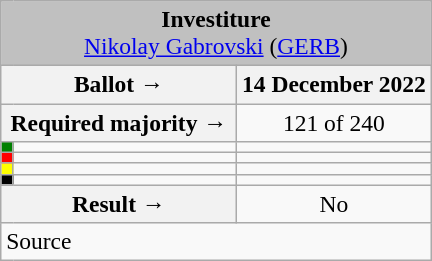<table class="wikitable" style="text-align:center; font-size:98%;">
<tr>
<td colspan="3" align="center" bgcolor="#C0C0C0"><strong>Investiture</strong><br><a href='#'>Nikolay Gabrovski</a> (<a href='#'>GERB</a>)</td>
</tr>
<tr>
<th colspan="2" style="width:150px;">Ballot →</th>
<th>14 December 2022</th>
</tr>
<tr>
<th colspan="2">Required majority →</th>
<td>121 of 240</td>
</tr>
<tr>
<th style="width:1px; background:green;"></th>
<td style="text-align:left;"></td>
<td></td>
</tr>
<tr>
<th style="background:red;"></th>
<td style="text-align:left;"></td>
<td></td>
</tr>
<tr>
<th style="background:yellow;"></th>
<td style="text-align:left;"></td>
<td></td>
</tr>
<tr>
<th style="background:black;"></th>
<td style="text-align:left;"></td>
<td></td>
</tr>
<tr>
<th colspan="2">Result →</th>
<td>No </td>
</tr>
<tr>
<td style="text-align:left;" colspan="3">Source</td>
</tr>
</table>
